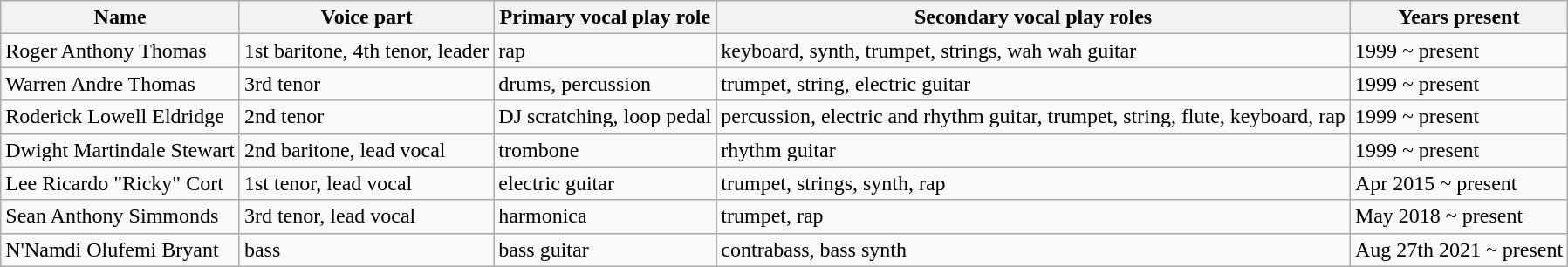<table class="wikitable">
<tr>
<th>Name</th>
<th>Voice part</th>
<th>Primary vocal play role</th>
<th>Secondary vocal play roles</th>
<th>Years present</th>
</tr>
<tr>
<td>Roger Anthony Thomas</td>
<td>1st baritone, 4th tenor, leader</td>
<td>rap</td>
<td>keyboard, synth, trumpet, strings, wah wah guitar</td>
<td>1999 ~ present</td>
</tr>
<tr>
<td>Warren Andre Thomas</td>
<td>3rd tenor</td>
<td>drums, percussion</td>
<td>trumpet, string, electric guitar</td>
<td>1999 ~ present</td>
</tr>
<tr>
<td>Roderick Lowell Eldridge</td>
<td>2nd tenor</td>
<td>DJ scratching, loop pedal</td>
<td>percussion, electric and rhythm guitar, trumpet, string, flute, keyboard, rap</td>
<td>1999 ~ present</td>
</tr>
<tr>
<td>Dwight Martindale Stewart</td>
<td>2nd baritone, lead vocal</td>
<td>trombone</td>
<td>rhythm guitar</td>
<td>1999 ~ present</td>
</tr>
<tr>
<td>Lee Ricardo "Ricky" Cort</td>
<td>1st tenor, lead vocal</td>
<td>electric guitar</td>
<td>trumpet, strings, synth, rap</td>
<td>Apr 2015 ~ present</td>
</tr>
<tr>
<td>Sean Anthony Simmonds</td>
<td>3rd tenor, lead vocal</td>
<td>harmonica</td>
<td>trumpet, rap</td>
<td>May 2018 ~ present</td>
</tr>
<tr>
<td>N'Namdi Olufemi Bryant</td>
<td>bass</td>
<td>bass guitar</td>
<td>contrabass, bass synth</td>
<td>Aug 27th 2021 ~ present</td>
</tr>
</table>
